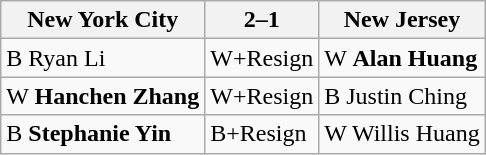<table class="wikitable">
<tr>
<th>New York City</th>
<th>2–1</th>
<th>New Jersey</th>
</tr>
<tr>
<td>B Ryan Li</td>
<td>W+Resign</td>
<td>W <strong>Alan Huang</strong></td>
</tr>
<tr>
<td>W <strong>Hanchen Zhang</strong></td>
<td>W+Resign</td>
<td>B Justin Ching</td>
</tr>
<tr>
<td>B <strong>Stephanie Yin</strong></td>
<td>B+Resign</td>
<td>W Willis Huang</td>
</tr>
</table>
